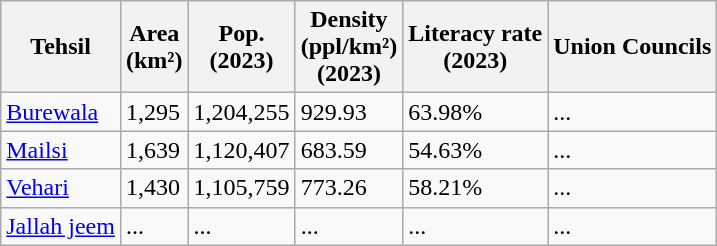<table class="wikitable sortable static-row-numbers static-row-header-hash">
<tr>
<th>Tehsil</th>
<th>Area<br>(km²)</th>
<th>Pop.<br>(2023)</th>
<th>Density<br>(ppl/km²)<br>(2023)</th>
<th>Literacy rate<br>(2023)</th>
<th>Union Councils</th>
</tr>
<tr>
<td><a href='#'>Burewala</a></td>
<td>1,295</td>
<td>1,204,255</td>
<td>929.93</td>
<td>63.98%</td>
<td>...</td>
</tr>
<tr>
<td><a href='#'>Mailsi</a></td>
<td>1,639</td>
<td>1,120,407</td>
<td>683.59</td>
<td>54.63%</td>
<td>...</td>
</tr>
<tr>
<td><a href='#'>Vehari</a></td>
<td>1,430</td>
<td>1,105,759</td>
<td>773.26</td>
<td>58.21%</td>
<td>...</td>
</tr>
<tr>
<td><a href='#'>Jallah jeem</a></td>
<td>...</td>
<td>...</td>
<td>...</td>
<td>...</td>
<td>...</td>
</tr>
</table>
